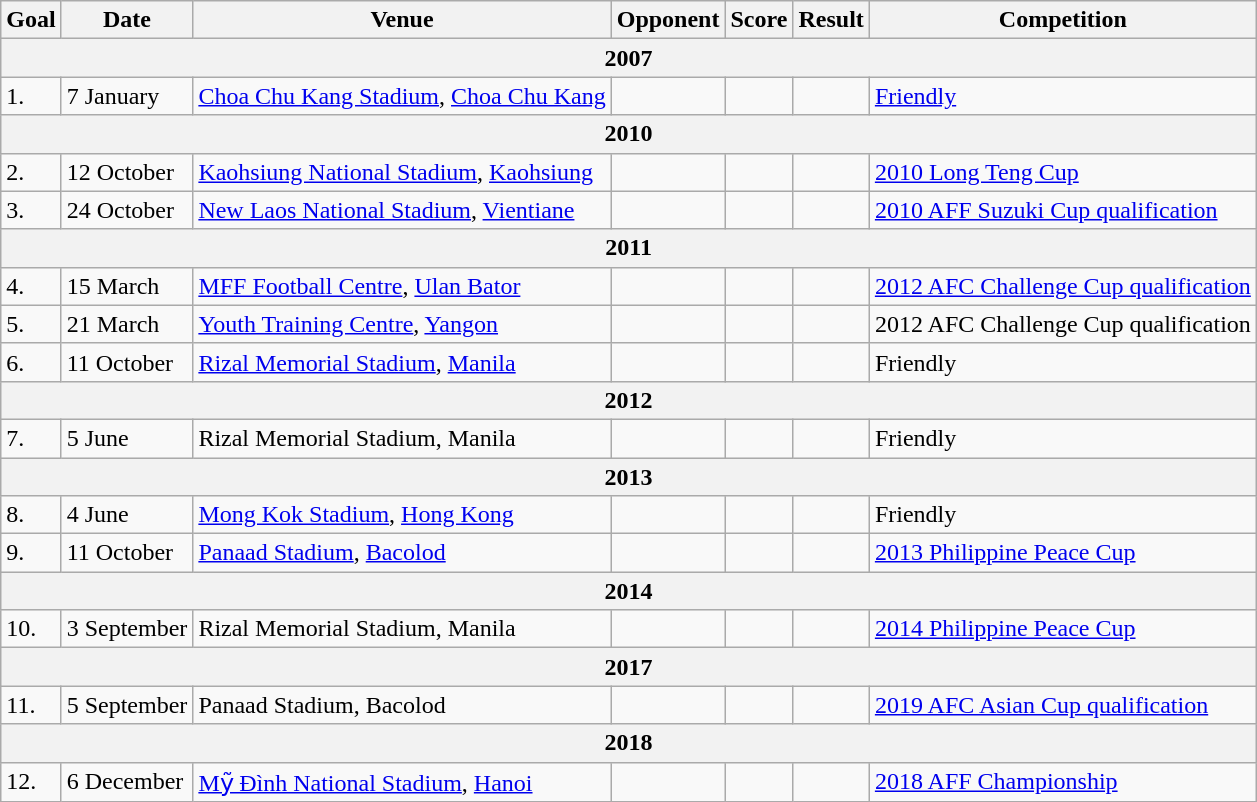<table class="wikitable">
<tr>
<th>Goal</th>
<th>Date</th>
<th>Venue</th>
<th>Opponent</th>
<th>Score</th>
<th>Result</th>
<th>Competition</th>
</tr>
<tr>
<th colspan="7">2007</th>
</tr>
<tr>
<td>1.</td>
<td>7 January</td>
<td><a href='#'>Choa Chu Kang Stadium</a>, <a href='#'>Choa Chu Kang</a></td>
<td></td>
<td></td>
<td></td>
<td><a href='#'>Friendly</a></td>
</tr>
<tr>
<th colspan="7">2010</th>
</tr>
<tr>
<td>2.</td>
<td>12 October</td>
<td><a href='#'>Kaohsiung National Stadium</a>, <a href='#'>Kaohsiung</a></td>
<td></td>
<td></td>
<td></td>
<td><a href='#'>2010 Long Teng Cup</a></td>
</tr>
<tr>
<td>3.</td>
<td>24 October</td>
<td><a href='#'>New Laos National Stadium</a>, <a href='#'>Vientiane</a></td>
<td></td>
<td></td>
<td></td>
<td><a href='#'>2010 AFF Suzuki Cup qualification</a></td>
</tr>
<tr>
<th colspan="7">2011</th>
</tr>
<tr>
<td>4.</td>
<td>15 March</td>
<td><a href='#'>MFF Football Centre</a>, <a href='#'>Ulan Bator</a></td>
<td></td>
<td></td>
<td></td>
<td><a href='#'>2012 AFC Challenge Cup qualification</a></td>
</tr>
<tr>
<td>5.</td>
<td>21 March</td>
<td><a href='#'>Youth Training Centre</a>, <a href='#'>Yangon</a></td>
<td></td>
<td></td>
<td></td>
<td>2012 AFC Challenge Cup qualification</td>
</tr>
<tr>
<td>6.</td>
<td>11 October</td>
<td><a href='#'>Rizal Memorial Stadium</a>, <a href='#'>Manila</a></td>
<td></td>
<td></td>
<td></td>
<td>Friendly</td>
</tr>
<tr>
<th colspan="7">2012</th>
</tr>
<tr>
<td>7.</td>
<td>5 June</td>
<td>Rizal Memorial Stadium, Manila</td>
<td></td>
<td></td>
<td></td>
<td>Friendly</td>
</tr>
<tr>
<th colspan="7">2013</th>
</tr>
<tr>
<td>8.</td>
<td>4 June</td>
<td><a href='#'>Mong Kok Stadium</a>, <a href='#'>Hong Kong</a></td>
<td></td>
<td></td>
<td></td>
<td>Friendly</td>
</tr>
<tr>
<td>9.</td>
<td>11 October</td>
<td><a href='#'>Panaad Stadium</a>, <a href='#'>Bacolod</a></td>
<td></td>
<td></td>
<td></td>
<td><a href='#'>2013 Philippine Peace Cup</a></td>
</tr>
<tr>
<th colspan="7">2014</th>
</tr>
<tr>
<td>10.</td>
<td>3 September</td>
<td>Rizal Memorial Stadium, Manila</td>
<td></td>
<td></td>
<td></td>
<td><a href='#'>2014 Philippine Peace Cup</a></td>
</tr>
<tr>
<th colspan="7">2017</th>
</tr>
<tr>
<td>11.</td>
<td>5 September</td>
<td>Panaad Stadium, Bacolod</td>
<td></td>
<td></td>
<td></td>
<td><a href='#'>2019 AFC Asian Cup qualification</a></td>
</tr>
<tr>
<th colspan="7">2018</th>
</tr>
<tr>
<td>12.</td>
<td>6 December</td>
<td><a href='#'>Mỹ Đình National Stadium</a>, <a href='#'>Hanoi</a></td>
<td></td>
<td></td>
<td></td>
<td><a href='#'>2018 AFF Championship</a></td>
</tr>
</table>
